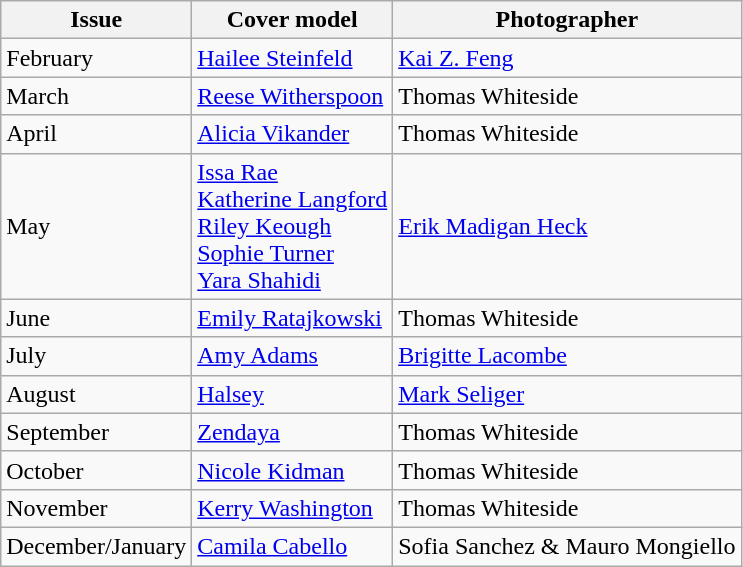<table class="sortable wikitable">
<tr>
<th>Issue</th>
<th>Cover model</th>
<th>Photographer</th>
</tr>
<tr>
<td>February</td>
<td><a href='#'>Hailee Steinfeld</a></td>
<td><a href='#'>Kai Z. Feng</a></td>
</tr>
<tr>
<td>March</td>
<td><a href='#'>Reese Witherspoon</a></td>
<td>Thomas Whiteside</td>
</tr>
<tr>
<td>April</td>
<td><a href='#'>Alicia Vikander</a></td>
<td>Thomas Whiteside</td>
</tr>
<tr>
<td>May</td>
<td><a href='#'>Issa Rae</a><br><a href='#'>Katherine Langford</a><br><a href='#'>Riley Keough</a><br><a href='#'>Sophie Turner</a><br><a href='#'>Yara Shahidi</a></td>
<td><a href='#'>Erik Madigan Heck</a></td>
</tr>
<tr>
<td>June</td>
<td><a href='#'>Emily Ratajkowski</a></td>
<td>Thomas Whiteside</td>
</tr>
<tr>
<td>July</td>
<td><a href='#'>Amy Adams</a></td>
<td><a href='#'>Brigitte Lacombe</a></td>
</tr>
<tr>
<td>August</td>
<td><a href='#'>Halsey</a></td>
<td><a href='#'>Mark Seliger</a></td>
</tr>
<tr>
<td>September</td>
<td><a href='#'>Zendaya</a></td>
<td>Thomas Whiteside</td>
</tr>
<tr>
<td>October</td>
<td><a href='#'>Nicole Kidman</a></td>
<td>Thomas Whiteside</td>
</tr>
<tr>
<td>November</td>
<td><a href='#'>Kerry Washington</a></td>
<td>Thomas Whiteside</td>
</tr>
<tr>
<td>December/January</td>
<td><a href='#'>Camila Cabello</a></td>
<td>Sofia Sanchez & Mauro Mongiello</td>
</tr>
</table>
